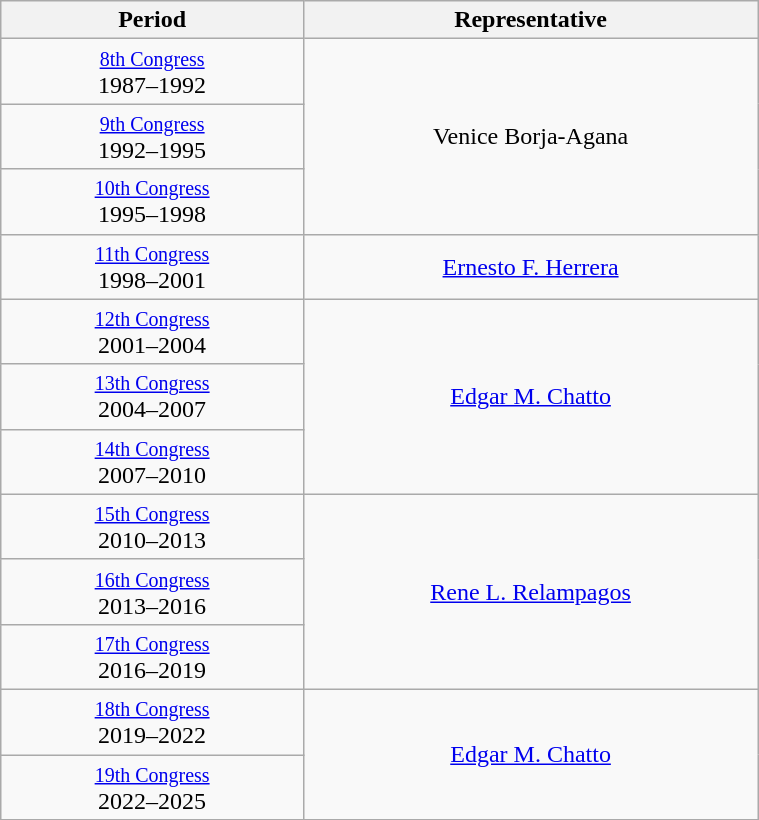<table class="wikitable" style="text-align:center; width:40%;">
<tr>
<th width="40%">Period</th>
<th>Representative</th>
</tr>
<tr>
<td><small><a href='#'>8th Congress</a></small><br>1987–1992</td>
<td rowspan="3">Venice Borja-Agana</td>
</tr>
<tr>
<td><small><a href='#'>9th Congress</a></small><br>1992–1995</td>
</tr>
<tr>
<td><small><a href='#'>10th Congress</a></small><br>1995–1998</td>
</tr>
<tr>
<td><small><a href='#'>11th Congress</a></small><br>1998–2001</td>
<td><a href='#'>Ernesto F. Herrera</a></td>
</tr>
<tr>
<td><small><a href='#'>12th Congress</a></small><br>2001–2004</td>
<td rowspan="3"><a href='#'>Edgar M. Chatto</a></td>
</tr>
<tr>
<td><small><a href='#'>13th Congress</a></small><br>2004–2007</td>
</tr>
<tr>
<td><small><a href='#'>14th Congress</a></small><br>2007–2010</td>
</tr>
<tr>
<td><small><a href='#'>15th Congress</a></small><br>2010–2013</td>
<td rowspan="3"><a href='#'>Rene L. Relampagos</a></td>
</tr>
<tr>
<td><small><a href='#'>16th Congress</a></small><br>2013–2016</td>
</tr>
<tr>
<td><small><a href='#'>17th Congress</a></small><br>2016–2019</td>
</tr>
<tr>
<td><small><a href='#'>18th Congress</a></small><br>2019–2022</td>
<td rowspan="2"><a href='#'>Edgar M. Chatto</a></td>
</tr>
<tr>
<td><small><a href='#'>19th Congress</a></small><br>2022–2025</td>
</tr>
</table>
